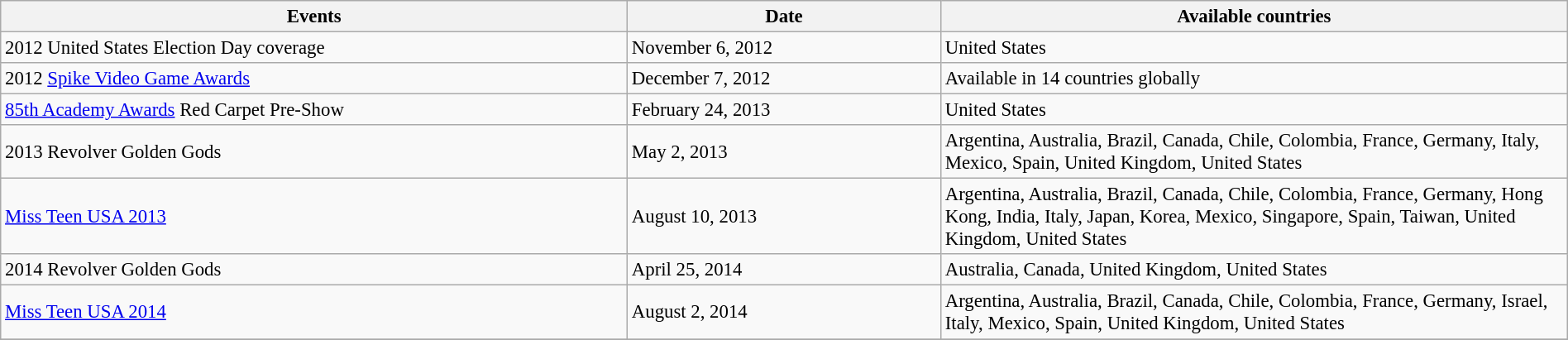<table class="wikitable sortable" style="width:100%; font-size:95%;">
<tr>
<th style="width:40%;">Events</th>
<th style="width:20%;">Date</th>
<th style="width:40%;">Available countries</th>
</tr>
<tr>
<td>2012 United States Election Day coverage</td>
<td>November 6, 2012</td>
<td>United States</td>
</tr>
<tr>
<td>2012 <a href='#'>Spike Video Game Awards</a></td>
<td>December 7, 2012</td>
<td>Available in 14 countries globally</td>
</tr>
<tr>
<td><a href='#'>85th Academy Awards</a> Red Carpet Pre-Show</td>
<td>February 24, 2013</td>
<td>United States</td>
</tr>
<tr>
<td>2013 Revolver Golden Gods</td>
<td>May 2, 2013</td>
<td>Argentina, Australia, Brazil, Canada, Chile, Colombia, France, Germany, Italy, Mexico, Spain, United Kingdom, United States</td>
</tr>
<tr>
<td><a href='#'>Miss Teen USA 2013</a></td>
<td>August 10, 2013</td>
<td>Argentina, Australia, Brazil, Canada, Chile, Colombia, France, Germany, Hong Kong, India, Italy, Japan, Korea, Mexico, Singapore, Spain, Taiwan, United Kingdom, United States</td>
</tr>
<tr>
<td>2014 Revolver Golden Gods</td>
<td>April 25, 2014</td>
<td>Australia, Canada, United Kingdom, United States</td>
</tr>
<tr>
<td><a href='#'>Miss Teen USA 2014</a></td>
<td>August 2, 2014</td>
<td>Argentina, Australia, Brazil, Canada, Chile, Colombia, France, Germany, Israel, Italy, Mexico, Spain, United Kingdom, United States</td>
</tr>
<tr>
</tr>
</table>
